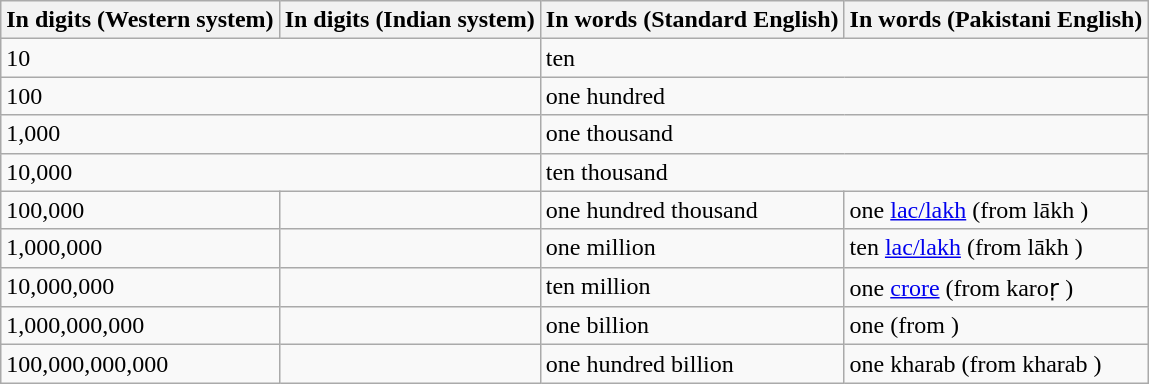<table class="wikitable">
<tr>
<th>In digits (Western system)</th>
<th>In digits (Indian system)</th>
<th>In words (Standard English)</th>
<th>In words (Pakistani English)</th>
</tr>
<tr>
<td colspan="2">10</td>
<td colspan="2">ten</td>
</tr>
<tr>
<td colspan="2">100</td>
<td colspan="2">one hundred</td>
</tr>
<tr>
<td colspan="2">1,000</td>
<td colspan="2">one thousand</td>
</tr>
<tr>
<td colspan="2">10,000</td>
<td colspan="2">ten thousand</td>
</tr>
<tr>
<td>100,000</td>
<td></td>
<td>one hundred thousand</td>
<td>one <a href='#'>lac/lakh</a> (from lākh )</td>
</tr>
<tr>
<td>1,000,000</td>
<td></td>
<td>one million</td>
<td>ten <a href='#'>lac/lakh</a> (from lākh )</td>
</tr>
<tr>
<td>10,000,000</td>
<td></td>
<td>ten million</td>
<td>one <a href='#'>crore</a> (from karoṛ )</td>
</tr>
<tr>
<td>1,000,000,000</td>
<td></td>
<td>one billion</td>
<td>one  (from  )</td>
</tr>
<tr>
<td>100,000,000,000</td>
<td></td>
<td>one hundred billion</td>
<td>one kharab (from kharab )</td>
</tr>
</table>
